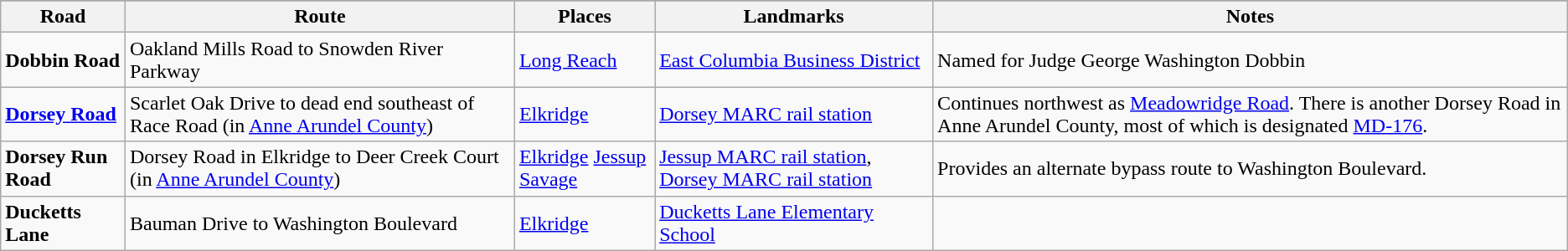<table class="wikitable">
<tr style="background-color:#DDDDDD;text-align:center;">
</tr>
<tr>
<th>Road</th>
<th>Route</th>
<th>Places</th>
<th>Landmarks</th>
<th>Notes</th>
</tr>
<tr>
<td><strong>Dobbin Road</strong></td>
<td>Oakland Mills Road to Snowden River Parkway</td>
<td><a href='#'>Long Reach</a></td>
<td><a href='#'>East Columbia Business District</a></td>
<td>Named for Judge George Washington Dobbin</td>
</tr>
<tr>
<td><strong><a href='#'>Dorsey Road</a></strong></td>
<td>Scarlet Oak Drive to dead end southeast of Race Road (in <a href='#'>Anne Arundel County</a>)</td>
<td><a href='#'>Elkridge</a></td>
<td><a href='#'>Dorsey MARC rail station</a></td>
<td>Continues northwest as <a href='#'>Meadowridge Road</a>. There is another Dorsey Road in Anne Arundel County, most of which is designated <a href='#'>MD-176</a>.</td>
</tr>
<tr>
<td><strong>Dorsey Run Road</strong></td>
<td>Dorsey Road in Elkridge to Deer Creek Court (in <a href='#'>Anne Arundel County</a>)</td>
<td><a href='#'>Elkridge</a> <a href='#'>Jessup</a> <a href='#'>Savage</a></td>
<td><a href='#'>Jessup MARC rail station</a>, <a href='#'>Dorsey MARC rail station</a></td>
<td>Provides an alternate bypass route to Washington Boulevard.</td>
</tr>
<tr>
<td><strong>Ducketts Lane</strong></td>
<td>Bauman Drive to Washington Boulevard</td>
<td><a href='#'>Elkridge</a></td>
<td><a href='#'>Ducketts Lane Elementary School</a></td>
<td></td>
</tr>
</table>
